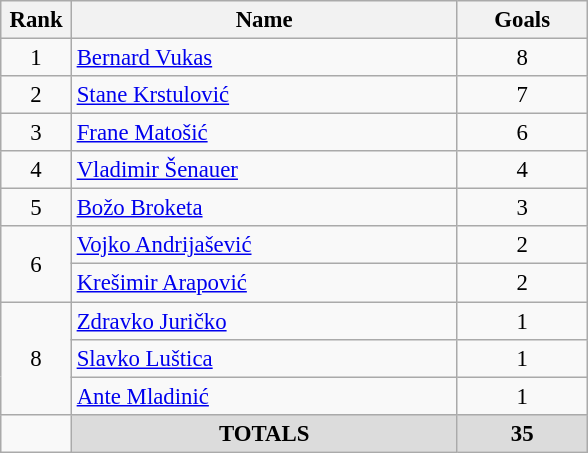<table class="wikitable" style="font-size: 95%; text-align: center;">
<tr>
<th width=40>Rank</th>
<th width=250>Name</th>
<th width=80>Goals</th>
</tr>
<tr>
<td rowspan=1>1</td>
<td style="text-align:left;"> <a href='#'>Bernard Vukas</a></td>
<td>8</td>
</tr>
<tr>
<td rowspan=1>2</td>
<td style="text-align:left;"> <a href='#'>Stane Krstulović</a></td>
<td>7</td>
</tr>
<tr>
<td rowspan=1>3</td>
<td style="text-align:left;"> <a href='#'>Frane Matošić</a></td>
<td>6</td>
</tr>
<tr>
<td rowspan=1>4</td>
<td style="text-align:left;"> <a href='#'>Vladimir Šenauer</a></td>
<td>4</td>
</tr>
<tr>
<td rowspan=1>5</td>
<td style="text-align:left;"> <a href='#'>Božo Broketa</a></td>
<td>3</td>
</tr>
<tr>
<td rowspan=2>6</td>
<td style="text-align:left;"> <a href='#'>Vojko Andrijašević</a></td>
<td>2</td>
</tr>
<tr>
<td style="text-align:left;"> <a href='#'>Krešimir Arapović</a></td>
<td>2</td>
</tr>
<tr>
<td rowspan=3>8</td>
<td style="text-align:left;"> <a href='#'>Zdravko Juričko</a></td>
<td>1</td>
</tr>
<tr>
<td style="text-align:left;"> <a href='#'>Slavko Luštica</a></td>
<td>1</td>
</tr>
<tr>
<td style="text-align:left;"> <a href='#'>Ante Mladinić</a></td>
<td>1</td>
</tr>
<tr>
<td></td>
<th style="background: #DCDCDC">TOTALS</th>
<th style="background: #DCDCDC">35</th>
</tr>
</table>
